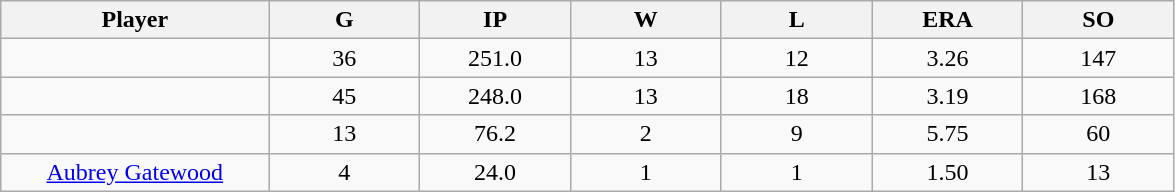<table class="wikitable sortable">
<tr>
<th bgcolor="#DDDDFF" width="16%">Player</th>
<th bgcolor="#DDDDFF" width="9%">G</th>
<th bgcolor="#DDDDFF" width="9%">IP</th>
<th bgcolor="#DDDDFF" width="9%">W</th>
<th bgcolor="#DDDDFF" width="9%">L</th>
<th bgcolor="#DDDDFF" width="9%">ERA</th>
<th bgcolor="#DDDDFF" width="9%">SO</th>
</tr>
<tr align="center">
<td></td>
<td>36</td>
<td>251.0</td>
<td>13</td>
<td>12</td>
<td>3.26</td>
<td>147</td>
</tr>
<tr align="center">
<td></td>
<td>45</td>
<td>248.0</td>
<td>13</td>
<td>18</td>
<td>3.19</td>
<td>168</td>
</tr>
<tr align="center">
<td></td>
<td>13</td>
<td>76.2</td>
<td>2</td>
<td>9</td>
<td>5.75</td>
<td>60</td>
</tr>
<tr align="center">
<td><a href='#'>Aubrey Gatewood</a></td>
<td>4</td>
<td>24.0</td>
<td>1</td>
<td>1</td>
<td>1.50</td>
<td>13</td>
</tr>
</table>
